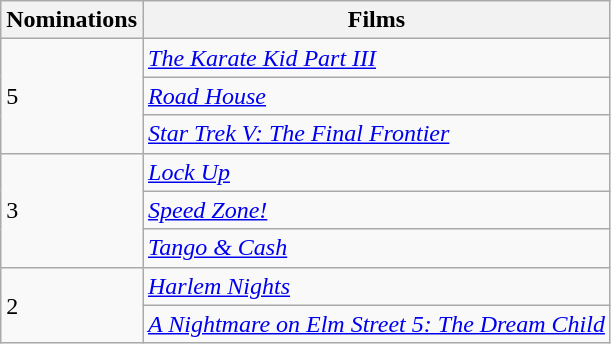<table class="wikitable">
<tr>
<th>Nominations</th>
<th>Films</th>
</tr>
<tr>
<td rowspan="3">5</td>
<td><em><a href='#'>The Karate Kid Part III</a></em></td>
</tr>
<tr>
<td><a href='#'><em>Road House</em></a></td>
</tr>
<tr>
<td><em><a href='#'>Star Trek V: The Final Frontier</a></em></td>
</tr>
<tr>
<td rowspan="3">3</td>
<td><a href='#'><em>Lock Up</em></a></td>
</tr>
<tr>
<td><a href='#'><em>Speed Zone!</em></a></td>
</tr>
<tr>
<td><em><a href='#'>Tango & Cash</a></em></td>
</tr>
<tr>
<td rowspan="2">2</td>
<td><em><a href='#'>Harlem Nights</a></em></td>
</tr>
<tr>
<td><em><a href='#'>A Nightmare on Elm Street 5: The Dream Child</a></em></td>
</tr>
</table>
